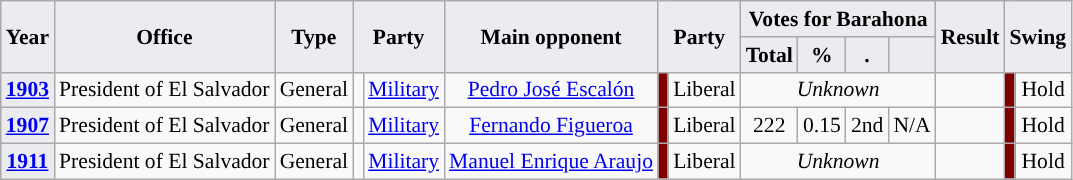<table class="wikitable" style="font-size:90%; text-align:center;">
<tr>
<th style="background-color:#EAECF0;" rowspan="2">Year</th>
<th style="background-color:#EAECF0;" rowspan="2">Office</th>
<th style="background-color:#EAECF0;" rowspan="2">Type</th>
<th style="background-color:#EAECF0;" colspan="2" rowspan="2">Party</th>
<th style="background-color:#EAECF0;" rowspan="2">Main opponent</th>
<th style="background-color:#EAECF0;" colspan="2" rowspan="2">Party</th>
<th style="background-color:#EAECF0;" colspan="4">Votes for Barahona</th>
<th style="background-color:#EAECF0;" rowspan="2">Result</th>
<th style="background-color:#EAECF0;" colspan="2" rowspan="2">Swing</th>
</tr>
<tr>
<th style="background-color:#EAECF0;">Total</th>
<th style="background-color:#EAECF0;">%</th>
<th style="background-color:#EAECF0;">.</th>
<th style="background-color:#EAECF0;"></th>
</tr>
<tr>
<th style="background-color:#EAECF0;"><a href='#'>1903</a></th>
<td>President of El Salvador</td>
<td>General</td>
<td style="background-color:"></td>
<td><a href='#'>Military</a></td>
<td><a href='#'>Pedro José Escalón</a></td>
<td style="background-color:Maroon;"></td>
<td>Liberal</td>
<td colspan="4"><em>Unknown</em></td>
<td></td>
<td style="background-color:Maroon;"></td>
<td>Hold</td>
</tr>
<tr>
<th style="background-color:#EAECF0;"><a href='#'>1907</a></th>
<td>President of El Salvador</td>
<td>General</td>
<td style="background-color:"></td>
<td><a href='#'>Military</a></td>
<td><a href='#'>Fernando Figueroa</a></td>
<td style="background-color:Maroon;"></td>
<td>Liberal</td>
<td>222</td>
<td>0.15</td>
<td>2nd</td>
<td>N/A</td>
<td></td>
<td style="background-color:Maroon;"></td>
<td>Hold</td>
</tr>
<tr>
<th style="background-color:#EAECF0;"><a href='#'>1911</a></th>
<td>President of El Salvador</td>
<td>General</td>
<td style="background-color:"></td>
<td><a href='#'>Military</a></td>
<td><a href='#'>Manuel Enrique Araujo</a></td>
<td style="background-color:Maroon;"></td>
<td>Liberal</td>
<td colspan="4"><em>Unknown</em></td>
<td></td>
<td style="background-color:Maroon;"></td>
<td>Hold</td>
</tr>
</table>
